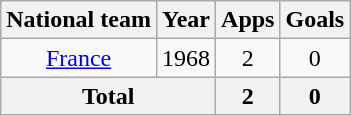<table class="wikitable" style="text-align:center">
<tr>
<th>National team</th>
<th>Year</th>
<th>Apps</th>
<th>Goals</th>
</tr>
<tr>
<td><a href='#'>France</a></td>
<td>1968</td>
<td>2</td>
<td>0</td>
</tr>
<tr>
<th colspan="2">Total</th>
<th>2</th>
<th>0</th>
</tr>
</table>
